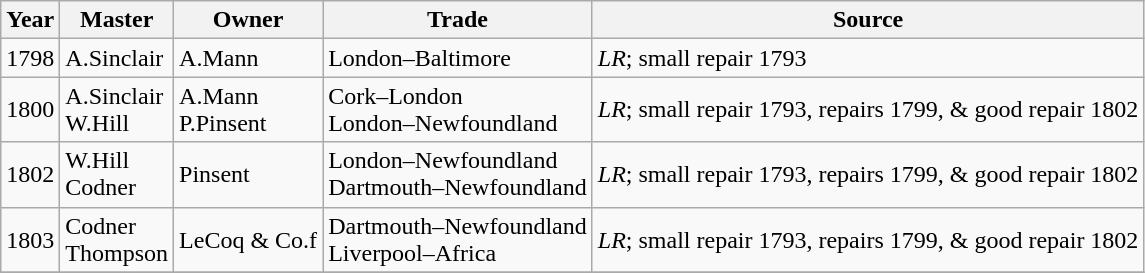<table class=" wikitable">
<tr>
<th>Year</th>
<th>Master</th>
<th>Owner</th>
<th>Trade</th>
<th>Source</th>
</tr>
<tr>
<td>1798</td>
<td>A.Sinclair</td>
<td>A.Mann</td>
<td>London–Baltimore</td>
<td><em>LR</em>; small repair 1793</td>
</tr>
<tr>
<td>1800</td>
<td>A.Sinclair<br>W.Hill</td>
<td>A.Mann<br>P.Pinsent</td>
<td>Cork–London<br>London–Newfoundland</td>
<td><em>LR</em>; small repair 1793, repairs 1799, & good repair 1802</td>
</tr>
<tr>
<td>1802</td>
<td>W.Hill<br>Codner</td>
<td>Pinsent</td>
<td>London–Newfoundland<br>Dartmouth–Newfoundland</td>
<td><em>LR</em>; small repair 1793, repairs 1799, & good repair 1802</td>
</tr>
<tr>
<td>1803</td>
<td>Codner<br>Thompson</td>
<td>LeCoq & Co.f</td>
<td>Dartmouth–Newfoundland<br>Liverpool–Africa</td>
<td><em>LR</em>; small repair 1793, repairs 1799, & good repair 1802</td>
</tr>
<tr>
</tr>
</table>
